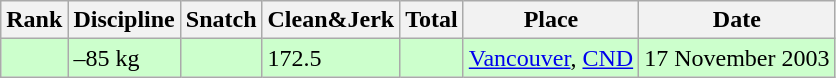<table class="wikitable">
<tr>
<th>Rank</th>
<th>Discipline</th>
<th>Snatch</th>
<th>Clean&Jerk</th>
<th>Total</th>
<th>Place</th>
<th>Date</th>
</tr>
<tr bgcolor=#CCFFCC>
<td></td>
<td>–85 kg</td>
<td></td>
<td>172.5</td>
<td></td>
<td><a href='#'>Vancouver</a>, <a href='#'>CND</a></td>
<td>17 November 2003</td>
</tr>
</table>
